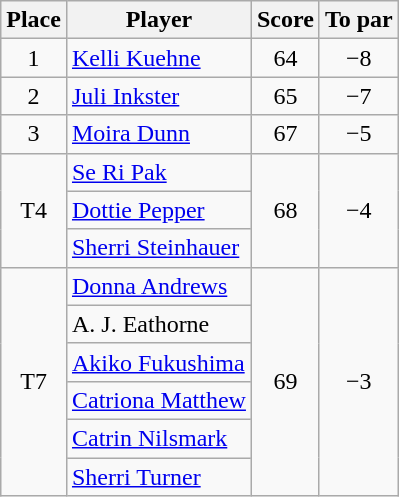<table class="wikitable">
<tr>
<th>Place</th>
<th>Player</th>
<th>Score</th>
<th>To par</th>
</tr>
<tr>
<td align=center>1</td>
<td> <a href='#'>Kelli Kuehne</a></td>
<td align=center>64</td>
<td align=center>−8</td>
</tr>
<tr>
<td align=center>2</td>
<td> <a href='#'>Juli Inkster</a></td>
<td align=center>65</td>
<td align=center>−7</td>
</tr>
<tr>
<td align=center>3</td>
<td> <a href='#'>Moira Dunn</a></td>
<td align=center>67</td>
<td align=center>−5</td>
</tr>
<tr>
<td rowspan=3 align=center>T4</td>
<td> <a href='#'>Se Ri Pak</a></td>
<td rowspan=3 align=center>68</td>
<td rowspan=3 align=center>−4</td>
</tr>
<tr>
<td> <a href='#'>Dottie Pepper</a></td>
</tr>
<tr>
<td> <a href='#'>Sherri Steinhauer</a></td>
</tr>
<tr>
<td rowspan=6 align=center>T7</td>
<td> <a href='#'>Donna Andrews</a></td>
<td rowspan=6 align=center>69</td>
<td rowspan=6 align=center>−3</td>
</tr>
<tr>
<td> A. J. Eathorne</td>
</tr>
<tr>
<td> <a href='#'>Akiko Fukushima</a></td>
</tr>
<tr>
<td> <a href='#'>Catriona Matthew</a></td>
</tr>
<tr>
<td> <a href='#'>Catrin Nilsmark</a></td>
</tr>
<tr>
<td> <a href='#'>Sherri Turner</a></td>
</tr>
</table>
